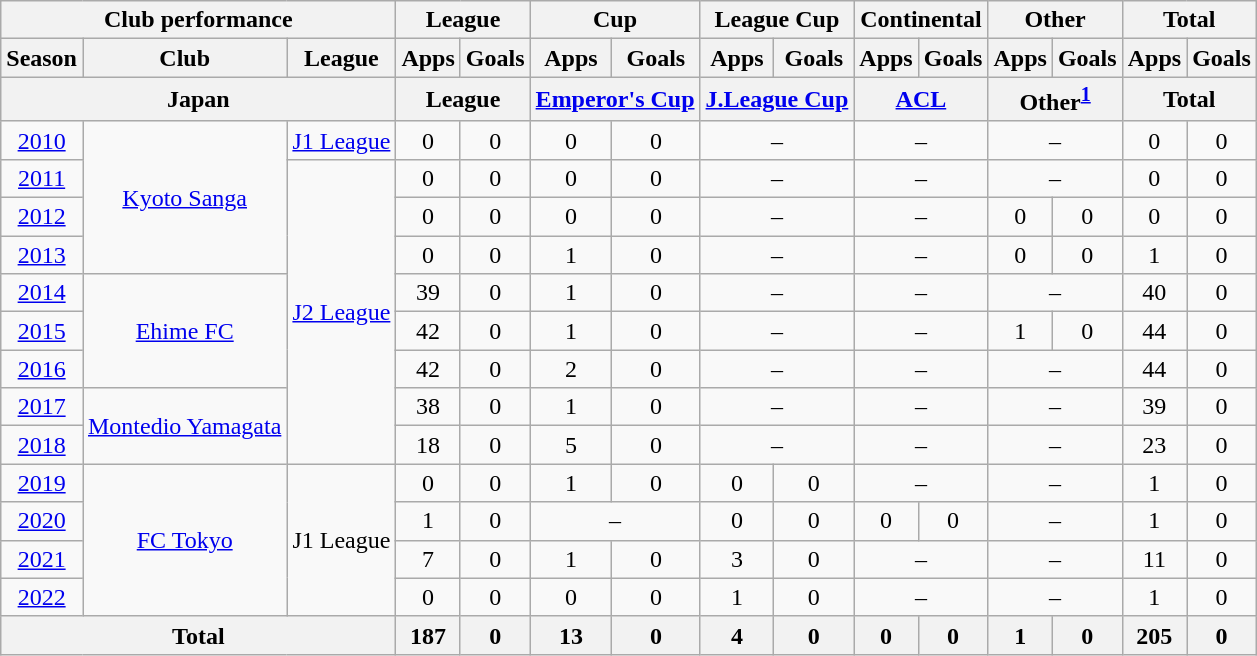<table class="wikitable" style="text-align:center;">
<tr>
<th colspan=3>Club performance</th>
<th colspan=2>League</th>
<th colspan=2>Cup</th>
<th colspan=2>League Cup</th>
<th colspan=2>Continental</th>
<th colspan=2>Other</th>
<th colspan=2>Total</th>
</tr>
<tr>
<th>Season</th>
<th>Club</th>
<th>League</th>
<th>Apps</th>
<th>Goals</th>
<th>Apps</th>
<th>Goals</th>
<th>Apps</th>
<th>Goals</th>
<th>Apps</th>
<th>Goals</th>
<th>Apps</th>
<th>Goals</th>
<th>Apps</th>
<th>Goals</th>
</tr>
<tr>
<th colspan=3>Japan</th>
<th colspan=2>League</th>
<th colspan=2><a href='#'>Emperor's Cup</a></th>
<th colspan=2><a href='#'>J.League Cup</a></th>
<th colspan=2><a href='#'>ACL</a></th>
<th colspan="2">Other<sup><a href='#'>1</a></sup></th>
<th colspan=2>Total</th>
</tr>
<tr>
<td><a href='#'>2010</a></td>
<td rowspan="4"><a href='#'>Kyoto Sanga</a></td>
<td><a href='#'>J1 League</a></td>
<td>0</td>
<td>0</td>
<td>0</td>
<td>0</td>
<td colspan="2">–</td>
<td colspan="2">–</td>
<td colspan="2">–</td>
<td>0</td>
<td>0</td>
</tr>
<tr>
<td><a href='#'>2011</a></td>
<td rowspan="8"><a href='#'>J2 League</a></td>
<td>0</td>
<td>0</td>
<td>0</td>
<td>0</td>
<td colspan="2">–</td>
<td colspan="2">–</td>
<td colspan="2">–</td>
<td>0</td>
<td>0</td>
</tr>
<tr>
<td><a href='#'>2012</a></td>
<td>0</td>
<td>0</td>
<td>0</td>
<td>0</td>
<td colspan="2">–</td>
<td colspan="2">–</td>
<td>0</td>
<td>0</td>
<td>0</td>
<td>0</td>
</tr>
<tr>
<td><a href='#'>2013</a></td>
<td>0</td>
<td>0</td>
<td>1</td>
<td>0</td>
<td colspan="2">–</td>
<td colspan="2">–</td>
<td>0</td>
<td>0</td>
<td>1</td>
<td>0</td>
</tr>
<tr>
<td><a href='#'>2014</a></td>
<td rowspan="3"><a href='#'>Ehime FC</a></td>
<td>39</td>
<td>0</td>
<td>1</td>
<td>0</td>
<td colspan="2">–</td>
<td colspan="2">–</td>
<td colspan="2">–</td>
<td>40</td>
<td>0</td>
</tr>
<tr>
<td><a href='#'>2015</a></td>
<td>42</td>
<td>0</td>
<td>1</td>
<td>0</td>
<td colspan="2">–</td>
<td colspan="2">–</td>
<td>1</td>
<td>0</td>
<td>44</td>
<td>0</td>
</tr>
<tr>
<td><a href='#'>2016</a></td>
<td>42</td>
<td>0</td>
<td>2</td>
<td>0</td>
<td colspan="2">–</td>
<td colspan="2">–</td>
<td colspan="2">–</td>
<td>44</td>
<td>0</td>
</tr>
<tr>
<td><a href='#'>2017</a></td>
<td rowspan="2"><a href='#'>Montedio Yamagata</a></td>
<td>38</td>
<td>0</td>
<td>1</td>
<td>0</td>
<td colspan="2">–</td>
<td colspan="2">–</td>
<td colspan="2">–</td>
<td>39</td>
<td>0</td>
</tr>
<tr>
<td><a href='#'>2018</a></td>
<td>18</td>
<td>0</td>
<td>5</td>
<td>0</td>
<td colspan="2">–</td>
<td colspan="2">–</td>
<td colspan="2">–</td>
<td>23</td>
<td>0</td>
</tr>
<tr>
<td><a href='#'>2019</a></td>
<td rowspan="4"><a href='#'>FC Tokyo</a></td>
<td rowspan="4">J1 League</td>
<td>0</td>
<td>0</td>
<td>1</td>
<td>0</td>
<td>0</td>
<td>0</td>
<td colspan="2">–</td>
<td colspan="2">–</td>
<td>1</td>
<td>0</td>
</tr>
<tr>
<td><a href='#'>2020</a></td>
<td>1</td>
<td>0</td>
<td colspan="2">–</td>
<td>0</td>
<td>0</td>
<td>0</td>
<td>0</td>
<td colspan="2">–</td>
<td>1</td>
<td>0</td>
</tr>
<tr>
<td><a href='#'>2021</a></td>
<td>7</td>
<td>0</td>
<td>1</td>
<td>0</td>
<td>3</td>
<td>0</td>
<td colspan="2">–</td>
<td colspan="2">–</td>
<td>11</td>
<td>0</td>
</tr>
<tr>
<td><a href='#'>2022</a></td>
<td>0</td>
<td>0</td>
<td>0</td>
<td>0</td>
<td>1</td>
<td>0</td>
<td colspan="2">–</td>
<td colspan="2">–</td>
<td>1</td>
<td>0</td>
</tr>
<tr>
<th colspan="3">Total</th>
<th>187</th>
<th>0</th>
<th>13</th>
<th>0</th>
<th>4</th>
<th>0</th>
<th>0</th>
<th>0</th>
<th>1</th>
<th>0</th>
<th>205</th>
<th>0</th>
</tr>
</table>
